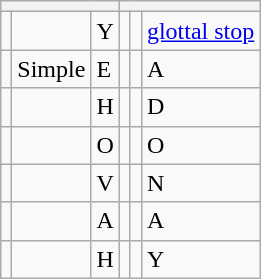<table class="wikitable">
<tr>
<th colspan="3"></th>
<th colspan="3"></th>
</tr>
<tr>
<td></td>
<td></td>
<td>Y</td>
<td></td>
<td></td>
<td><a href='#'>glottal stop</a></td>
</tr>
<tr>
<td></td>
<td>Simple </td>
<td>E</td>
<td></td>
<td></td>
<td>A</td>
</tr>
<tr>
<td></td>
<td></td>
<td>H</td>
<td></td>
<td></td>
<td>D</td>
</tr>
<tr>
<td></td>
<td></td>
<td>O</td>
<td></td>
<td></td>
<td>O</td>
</tr>
<tr>
<td></td>
<td></td>
<td>V</td>
<td></td>
<td></td>
<td>N</td>
</tr>
<tr>
<td></td>
<td></td>
<td>A</td>
<td></td>
<td></td>
<td>A</td>
</tr>
<tr>
<td></td>
<td></td>
<td>H</td>
<td></td>
<td></td>
<td>Y</td>
</tr>
</table>
